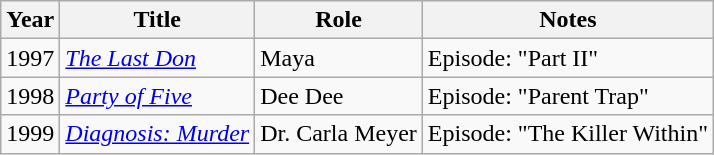<table class="wikitable sortable">
<tr>
<th>Year</th>
<th>Title</th>
<th>Role</th>
<th class="wikitable unsortable">Notes</th>
</tr>
<tr>
<td>1997</td>
<td><em><a href='#'>The Last Don</a></em></td>
<td>Maya</td>
<td>Episode: "Part II"</td>
</tr>
<tr>
<td>1998</td>
<td><em><a href='#'>Party of Five</a></em></td>
<td>Dee Dee</td>
<td>Episode: "Parent Trap"</td>
</tr>
<tr>
<td>1999</td>
<td><em><a href='#'>Diagnosis: Murder</a></em></td>
<td>Dr. Carla Meyer</td>
<td>Episode: "The Killer Within"</td>
</tr>
</table>
